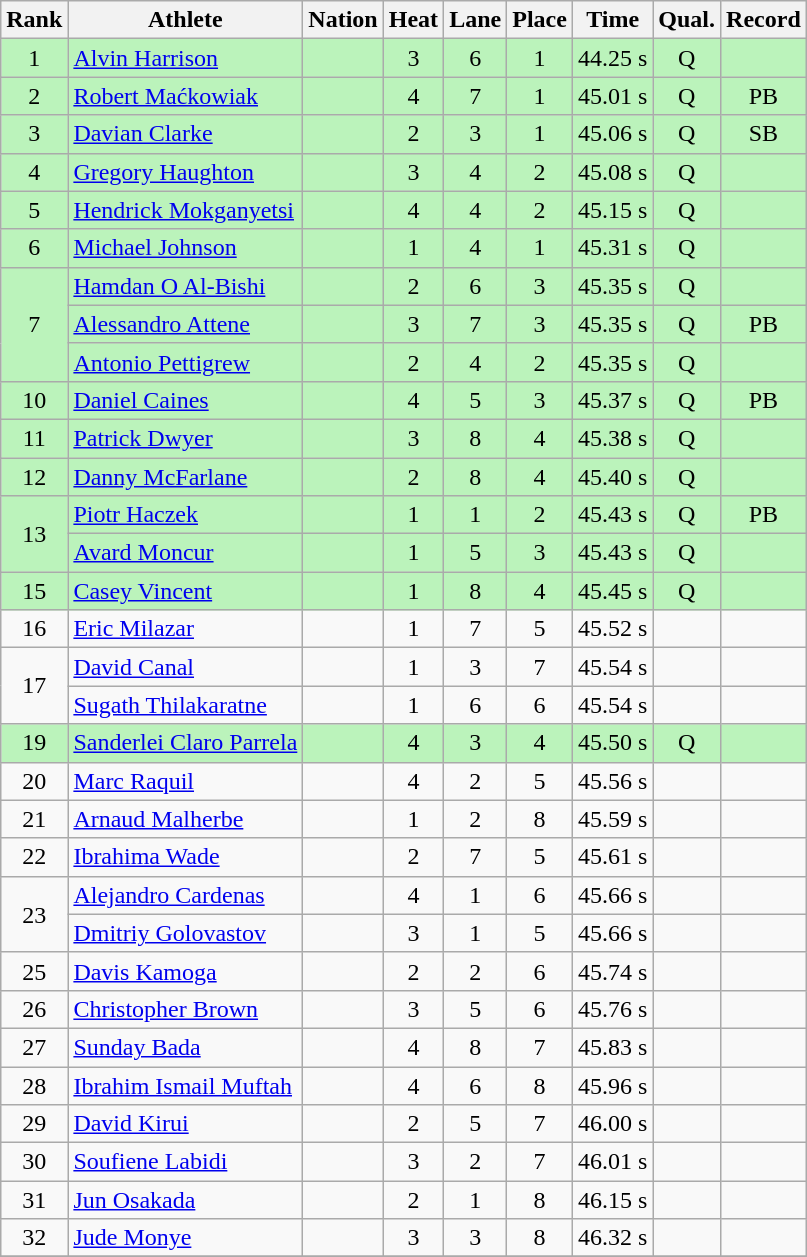<table class="wikitable sortable">
<tr>
<th>Rank</th>
<th>Athlete</th>
<th>Nation</th>
<th>Heat</th>
<th>Lane</th>
<th>Place</th>
<th>Time</th>
<th>Qual.</th>
<th>Record</th>
</tr>
<tr bgcolor = "bbf3bb">
<td align="center">1</td>
<td align="left"><a href='#'>Alvin Harrison</a></td>
<td align="left"></td>
<td align="center">3</td>
<td align="center">6</td>
<td align="center">1</td>
<td align="center">44.25 s</td>
<td align="center">Q</td>
<td align="center"></td>
</tr>
<tr bgcolor = "bbf3bb">
<td align="center">2</td>
<td align="left"><a href='#'>Robert Maćkowiak</a></td>
<td align="left"></td>
<td align="center">4</td>
<td align="center">7</td>
<td align="center">1</td>
<td align="center">45.01 s</td>
<td align="center">Q</td>
<td align="center">PB</td>
</tr>
<tr bgcolor = "bbf3bb">
<td align="center">3</td>
<td align="left"><a href='#'>Davian Clarke</a></td>
<td align="left"></td>
<td align="center">2</td>
<td align="center">3</td>
<td align="center">1</td>
<td align="center">45.06 s</td>
<td align="center">Q</td>
<td align="center">SB</td>
</tr>
<tr bgcolor = "bbf3bb">
<td align="center">4</td>
<td align="left"><a href='#'>Gregory Haughton</a></td>
<td align="left"></td>
<td align="center">3</td>
<td align="center">4</td>
<td align="center">2</td>
<td align="center">45.08 s</td>
<td align="center">Q</td>
<td align="center"></td>
</tr>
<tr bgcolor = "bbf3bb">
<td align="center">5</td>
<td align="left"><a href='#'>Hendrick Mokganyetsi</a></td>
<td align="left"></td>
<td align="center">4</td>
<td align="center">4</td>
<td align="center">2</td>
<td align="center">45.15 s</td>
<td align="center">Q</td>
<td align="center"></td>
</tr>
<tr bgcolor = "bbf3bb">
<td align="center">6</td>
<td align="left"><a href='#'>Michael Johnson</a></td>
<td align="left"></td>
<td align="center">1</td>
<td align="center">4</td>
<td align="center">1</td>
<td align="center">45.31 s</td>
<td align="center">Q</td>
<td align="center"></td>
</tr>
<tr bgcolor = "bbf3bb">
<td rowspan="3" align="center">7</td>
<td align="left"><a href='#'>Hamdan O Al-Bishi</a></td>
<td align="left"></td>
<td align="center">2</td>
<td align="center">6</td>
<td align="center">3</td>
<td align="center">45.35 s</td>
<td align="center">Q</td>
<td align="center"></td>
</tr>
<tr bgcolor = "bbf3bb">
<td align="left"><a href='#'>Alessandro Attene</a></td>
<td align="left"></td>
<td align="center">3</td>
<td align="center">7</td>
<td align="center">3</td>
<td align="center">45.35 s</td>
<td align="center">Q</td>
<td align="center">PB</td>
</tr>
<tr bgcolor = "bbf3bb">
<td align="left"><a href='#'>Antonio Pettigrew</a></td>
<td align="left"></td>
<td align="center">2</td>
<td align="center">4</td>
<td align="center">2</td>
<td align="center">45.35 s</td>
<td align="center">Q</td>
<td align="center"></td>
</tr>
<tr bgcolor = "bbf3bb">
<td align="center">10</td>
<td align="left"><a href='#'>Daniel Caines</a></td>
<td align="left"></td>
<td align="center">4</td>
<td align="center">5</td>
<td align="center">3</td>
<td align="center">45.37 s</td>
<td align="center">Q</td>
<td align="center">PB</td>
</tr>
<tr bgcolor = "bbf3bb">
<td align="center">11</td>
<td align="left"><a href='#'>Patrick Dwyer</a></td>
<td align="left"></td>
<td align="center">3</td>
<td align="center">8</td>
<td align="center">4</td>
<td align="center">45.38 s</td>
<td align="center">Q</td>
<td align="center"></td>
</tr>
<tr bgcolor = "bbf3bb">
<td align="center">12</td>
<td align="left"><a href='#'>Danny McFarlane</a></td>
<td align="left"></td>
<td align="center">2</td>
<td align="center">8</td>
<td align="center">4</td>
<td align="center">45.40 s</td>
<td align="center">Q</td>
<td align="center"></td>
</tr>
<tr bgcolor = "bbf3bb">
<td rowspan="2" align="center">13</td>
<td align="left"><a href='#'>Piotr Haczek</a></td>
<td align="left"></td>
<td align="center">1</td>
<td align="center">1</td>
<td align="center">2</td>
<td align="center">45.43 s</td>
<td align="center">Q</td>
<td align="center">PB</td>
</tr>
<tr bgcolor = "bbf3bb">
<td align="left"><a href='#'>Avard Moncur</a></td>
<td align="left"></td>
<td align="center">1</td>
<td align="center">5</td>
<td align="center">3</td>
<td align="center">45.43 s</td>
<td align="center">Q</td>
<td align="center"></td>
</tr>
<tr bgcolor = "bbf3bb">
<td align="center">15</td>
<td align="left"><a href='#'>Casey Vincent</a></td>
<td align="left"></td>
<td align="center">1</td>
<td align="center">8</td>
<td align="center">4</td>
<td align="center">45.45 s</td>
<td align="center">Q</td>
<td align="center"></td>
</tr>
<tr>
<td align="center">16</td>
<td align="left"><a href='#'>Eric Milazar</a></td>
<td align="left"></td>
<td align="center">1</td>
<td align="center">7</td>
<td align="center">5</td>
<td align="center">45.52 s</td>
<td align="center"></td>
<td align="center"></td>
</tr>
<tr>
<td rowspan="2" align="center">17</td>
<td align="left"><a href='#'>David Canal</a></td>
<td align="left"></td>
<td align="center">1</td>
<td align="center">3</td>
<td align="center">7</td>
<td align="center">45.54 s</td>
<td align="center"></td>
<td align="center"></td>
</tr>
<tr>
<td align="left"><a href='#'>Sugath Thilakaratne</a></td>
<td align="left"></td>
<td align="center">1</td>
<td align="center">6</td>
<td align="center">6</td>
<td align="center">45.54 s</td>
<td align="center"></td>
<td align="center"></td>
</tr>
<tr bgcolor = "bbf3bb">
<td align="center">19</td>
<td align="left"><a href='#'>Sanderlei Claro Parrela</a></td>
<td align="left"></td>
<td align="center">4</td>
<td align="center">3</td>
<td align="center">4</td>
<td align="center">45.50 s</td>
<td align="center">Q</td>
<td align="center"></td>
</tr>
<tr>
<td align="center">20</td>
<td align="left"><a href='#'>Marc Raquil</a></td>
<td align="left"></td>
<td align="center">4</td>
<td align="center">2</td>
<td align="center">5</td>
<td align="center">45.56 s</td>
<td align="center"></td>
<td align="center"></td>
</tr>
<tr>
<td align="center">21</td>
<td align="left"><a href='#'>Arnaud Malherbe</a></td>
<td align="left"></td>
<td align="center">1</td>
<td align="center">2</td>
<td align="center">8</td>
<td align="center">45.59 s</td>
<td align="center"></td>
<td align="center"></td>
</tr>
<tr>
<td align="center">22</td>
<td align="left"><a href='#'>Ibrahima Wade</a></td>
<td align="left"></td>
<td align="center">2</td>
<td align="center">7</td>
<td align="center">5</td>
<td align="center">45.61 s</td>
<td align="center"></td>
<td align="center"></td>
</tr>
<tr>
<td rowspan="2" align="center">23</td>
<td align="left"><a href='#'>Alejandro Cardenas</a></td>
<td align="left"></td>
<td align="center">4</td>
<td align="center">1</td>
<td align="center">6</td>
<td align="center">45.66 s</td>
<td align="center"></td>
<td align="center"></td>
</tr>
<tr>
<td align="left"><a href='#'>Dmitriy Golovastov</a></td>
<td align="left"></td>
<td align="center">3</td>
<td align="center">1</td>
<td align="center">5</td>
<td align="center">45.66 s</td>
<td align="center"></td>
<td align="center"></td>
</tr>
<tr>
<td align="center">25</td>
<td align="left"><a href='#'>Davis Kamoga</a></td>
<td align="left"></td>
<td align="center">2</td>
<td align="center">2</td>
<td align="center">6</td>
<td align="center">45.74 s</td>
<td align="center"></td>
<td align="center"></td>
</tr>
<tr>
<td align="center">26</td>
<td align="left"><a href='#'>Christopher Brown</a></td>
<td align="left"></td>
<td align="center">3</td>
<td align="center">5</td>
<td align="center">6</td>
<td align="center">45.76 s</td>
<td align="center"></td>
<td align="center"></td>
</tr>
<tr>
<td align="center">27</td>
<td align="left"><a href='#'>Sunday Bada</a></td>
<td align="left"></td>
<td align="center">4</td>
<td align="center">8</td>
<td align="center">7</td>
<td align="center">45.83 s</td>
<td align="center"></td>
<td align="center"></td>
</tr>
<tr>
<td align="center">28</td>
<td align="left"><a href='#'>Ibrahim Ismail Muftah</a></td>
<td align="left"></td>
<td align="center">4</td>
<td align="center">6</td>
<td align="center">8</td>
<td align="center">45.96 s</td>
<td align="center"></td>
<td align="center"></td>
</tr>
<tr>
<td align="center">29</td>
<td align="left"><a href='#'>David Kirui</a></td>
<td align="left"></td>
<td align="center">2</td>
<td align="center">5</td>
<td align="center">7</td>
<td align="center">46.00 s</td>
<td align="center"></td>
<td align="center"></td>
</tr>
<tr>
<td align="center">30</td>
<td align="left"><a href='#'>Soufiene Labidi</a></td>
<td align="left"></td>
<td align="center">3</td>
<td align="center">2</td>
<td align="center">7</td>
<td align="center">46.01 s</td>
<td align="center"></td>
<td align="center"></td>
</tr>
<tr>
<td align="center">31</td>
<td align="left"><a href='#'>Jun Osakada</a></td>
<td align="left"></td>
<td align="center">2</td>
<td align="center">1</td>
<td align="center">8</td>
<td align="center">46.15 s</td>
<td align="center"></td>
<td align="center"></td>
</tr>
<tr>
<td align="center">32</td>
<td align="left"><a href='#'>Jude Monye</a></td>
<td align="left"></td>
<td align="center">3</td>
<td align="center">3</td>
<td align="center">8</td>
<td align="center">46.32 s</td>
<td align="center"></td>
<td align="center"></td>
</tr>
<tr>
</tr>
</table>
